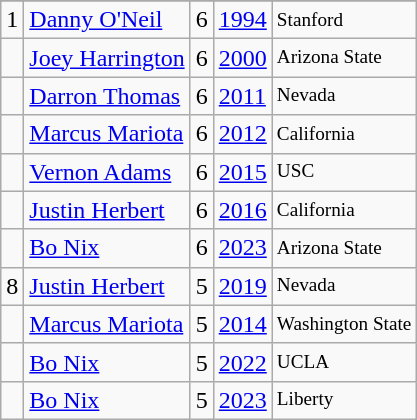<table class="wikitable">
<tr>
</tr>
<tr>
<td>1</td>
<td><a href='#'>Danny O'Neil</a></td>
<td>6</td>
<td><a href='#'>1994</a></td>
<td style="font-size:80%;">Stanford</td>
</tr>
<tr>
<td></td>
<td><a href='#'>Joey Harrington</a></td>
<td>6</td>
<td><a href='#'>2000</a></td>
<td style="font-size:80%;">Arizona State</td>
</tr>
<tr>
<td></td>
<td><a href='#'>Darron Thomas</a></td>
<td>6</td>
<td><a href='#'>2011</a></td>
<td style="font-size:80%;">Nevada</td>
</tr>
<tr>
<td></td>
<td><a href='#'>Marcus Mariota</a></td>
<td>6</td>
<td><a href='#'>2012</a></td>
<td style="font-size:80%;">California</td>
</tr>
<tr>
<td></td>
<td><a href='#'>Vernon Adams</a></td>
<td>6</td>
<td><a href='#'>2015</a></td>
<td style="font-size:80%;">USC</td>
</tr>
<tr>
<td></td>
<td><a href='#'>Justin Herbert</a></td>
<td>6</td>
<td><a href='#'>2016</a></td>
<td style="font-size:80%;">California</td>
</tr>
<tr>
<td></td>
<td><a href='#'>Bo Nix</a></td>
<td>6</td>
<td><a href='#'>2023</a></td>
<td style="font-size:80%;">Arizona State</td>
</tr>
<tr>
<td>8</td>
<td><a href='#'>Justin Herbert</a></td>
<td>5</td>
<td><a href='#'>2019</a></td>
<td style="font-size:80%;">Nevada</td>
</tr>
<tr>
<td></td>
<td><a href='#'>Marcus Mariota</a></td>
<td>5</td>
<td><a href='#'>2014</a></td>
<td style="font-size:80%;">Washington State</td>
</tr>
<tr>
<td></td>
<td><a href='#'>Bo Nix</a></td>
<td>5</td>
<td><a href='#'>2022</a></td>
<td style="font-size:80%;">UCLA</td>
</tr>
<tr>
<td></td>
<td><a href='#'>Bo Nix</a></td>
<td>5</td>
<td><a href='#'>2023</a></td>
<td style="font-size:80%;">Liberty</td>
</tr>
</table>
